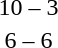<table style="text-align:center">
<tr>
<th width=200></th>
<th width=100></th>
<th width=200></th>
</tr>
<tr>
<td align=right><strong></strong></td>
<td>10 – 3</td>
<td align=left></td>
</tr>
<tr>
<td align=right><strong></strong></td>
<td>6 – 6</td>
<td align=left><strong></strong></td>
</tr>
</table>
